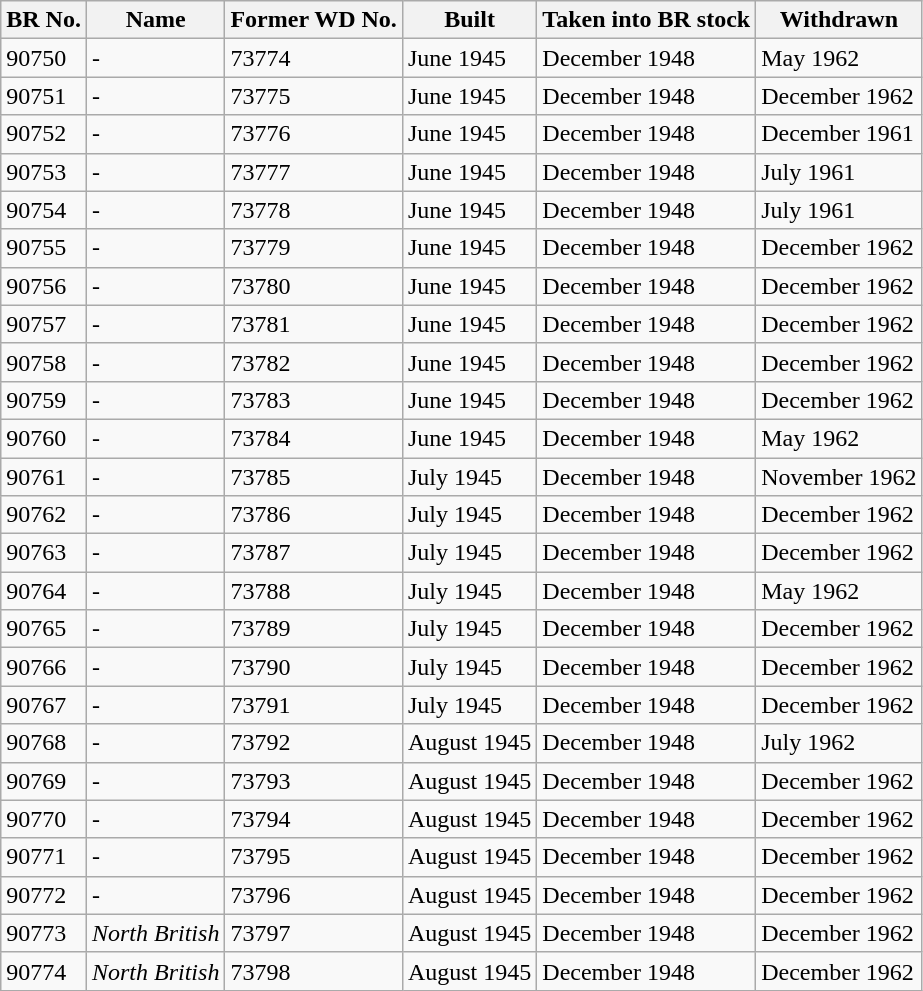<table class="wikitable sortable collapsible uncollapsed">
<tr>
<th>BR No.</th>
<th>Name</th>
<th>Former WD No.</th>
<th>Built</th>
<th>Taken into BR stock</th>
<th>Withdrawn</th>
</tr>
<tr>
<td>90750</td>
<td>-</td>
<td>73774</td>
<td>June 1945</td>
<td>December 1948</td>
<td>May 1962</td>
</tr>
<tr>
<td>90751</td>
<td>-</td>
<td>73775</td>
<td>June 1945</td>
<td>December 1948</td>
<td>December 1962</td>
</tr>
<tr>
<td>90752</td>
<td>-</td>
<td>73776</td>
<td>June 1945</td>
<td>December 1948</td>
<td>December 1961</td>
</tr>
<tr>
<td>90753</td>
<td>-</td>
<td>73777</td>
<td>June 1945</td>
<td>December 1948</td>
<td>July 1961</td>
</tr>
<tr>
<td>90754</td>
<td>-</td>
<td>73778</td>
<td>June 1945</td>
<td>December 1948</td>
<td>July 1961</td>
</tr>
<tr>
<td>90755</td>
<td>-</td>
<td>73779</td>
<td>June 1945</td>
<td>December 1948</td>
<td>December 1962</td>
</tr>
<tr>
<td>90756</td>
<td>-</td>
<td>73780</td>
<td>June 1945</td>
<td>December 1948</td>
<td>December 1962</td>
</tr>
<tr>
<td>90757</td>
<td>-</td>
<td>73781</td>
<td>June 1945</td>
<td>December 1948</td>
<td>December 1962</td>
</tr>
<tr>
<td>90758</td>
<td>-</td>
<td>73782</td>
<td>June 1945</td>
<td>December 1948</td>
<td>December 1962</td>
</tr>
<tr>
<td>90759</td>
<td>-</td>
<td>73783</td>
<td>June 1945</td>
<td>December 1948</td>
<td>December 1962</td>
</tr>
<tr>
<td>90760</td>
<td>-</td>
<td>73784</td>
<td>June 1945</td>
<td>December 1948</td>
<td>May 1962</td>
</tr>
<tr>
<td>90761</td>
<td>-</td>
<td>73785</td>
<td>July 1945</td>
<td>December 1948</td>
<td>November 1962</td>
</tr>
<tr>
<td>90762</td>
<td>-</td>
<td>73786</td>
<td>July 1945</td>
<td>December 1948</td>
<td>December 1962</td>
</tr>
<tr>
<td>90763</td>
<td>-</td>
<td>73787</td>
<td>July 1945</td>
<td>December 1948</td>
<td>December 1962</td>
</tr>
<tr>
<td>90764</td>
<td>-</td>
<td>73788</td>
<td>July 1945</td>
<td>December 1948</td>
<td>May 1962</td>
</tr>
<tr>
<td>90765</td>
<td>-</td>
<td>73789</td>
<td>July 1945</td>
<td>December 1948</td>
<td>December 1962</td>
</tr>
<tr>
<td>90766</td>
<td>-</td>
<td>73790</td>
<td>July 1945</td>
<td>December 1948</td>
<td>December 1962</td>
</tr>
<tr>
<td>90767</td>
<td>-</td>
<td>73791</td>
<td>July 1945</td>
<td>December 1948</td>
<td>December 1962</td>
</tr>
<tr>
<td>90768</td>
<td>-</td>
<td>73792</td>
<td>August 1945</td>
<td>December 1948</td>
<td>July 1962</td>
</tr>
<tr>
<td>90769</td>
<td>-</td>
<td>73793</td>
<td>August 1945</td>
<td>December 1948</td>
<td>December 1962</td>
</tr>
<tr>
<td>90770</td>
<td>-</td>
<td>73794</td>
<td>August 1945</td>
<td>December 1948</td>
<td>December 1962</td>
</tr>
<tr>
<td>90771</td>
<td>-</td>
<td>73795</td>
<td>August 1945</td>
<td>December 1948</td>
<td>December 1962</td>
</tr>
<tr>
<td>90772</td>
<td>-</td>
<td>73796</td>
<td>August 1945</td>
<td>December 1948</td>
<td>December 1962</td>
</tr>
<tr>
<td>90773</td>
<td><em>North British</em></td>
<td>73797</td>
<td>August 1945</td>
<td>December 1948</td>
<td>December 1962</td>
</tr>
<tr>
<td>90774</td>
<td><em>North British</em></td>
<td>73798</td>
<td>August 1945</td>
<td>December 1948</td>
<td>December 1962</td>
</tr>
</table>
